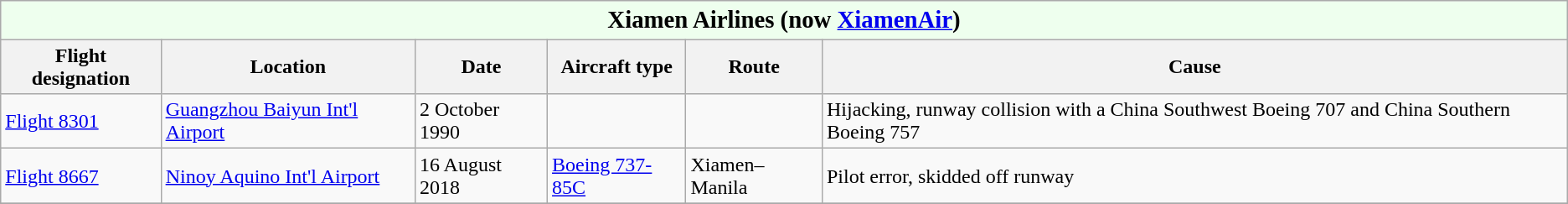<table class="wikitable">
<tr>
<th colspan="6" style="background-color:#efe;font-size:120%;">Xiamen Airlines (now <a href='#'>XiamenAir</a>)</th>
</tr>
<tr>
<th>Flight designation</th>
<th>Location</th>
<th>Date</th>
<th>Aircraft type</th>
<th>Route</th>
<th>Cause</th>
</tr>
<tr>
<td><a href='#'>Flight 8301</a></td>
<td><a href='#'>Guangzhou Baiyun Int'l Airport</a></td>
<td>2 October 1990</td>
<td></td>
<td></td>
<td>Hijacking, runway collision with a China Southwest Boeing 707 and China Southern Boeing 757</td>
</tr>
<tr>
<td><a href='#'>Flight 8667</a></td>
<td><a href='#'>Ninoy Aquino Int'l Airport</a></td>
<td>16 August 2018</td>
<td><a href='#'>Boeing 737-85C</a></td>
<td>Xiamen–Manila</td>
<td>Pilot error, skidded off runway</td>
</tr>
<tr>
</tr>
</table>
